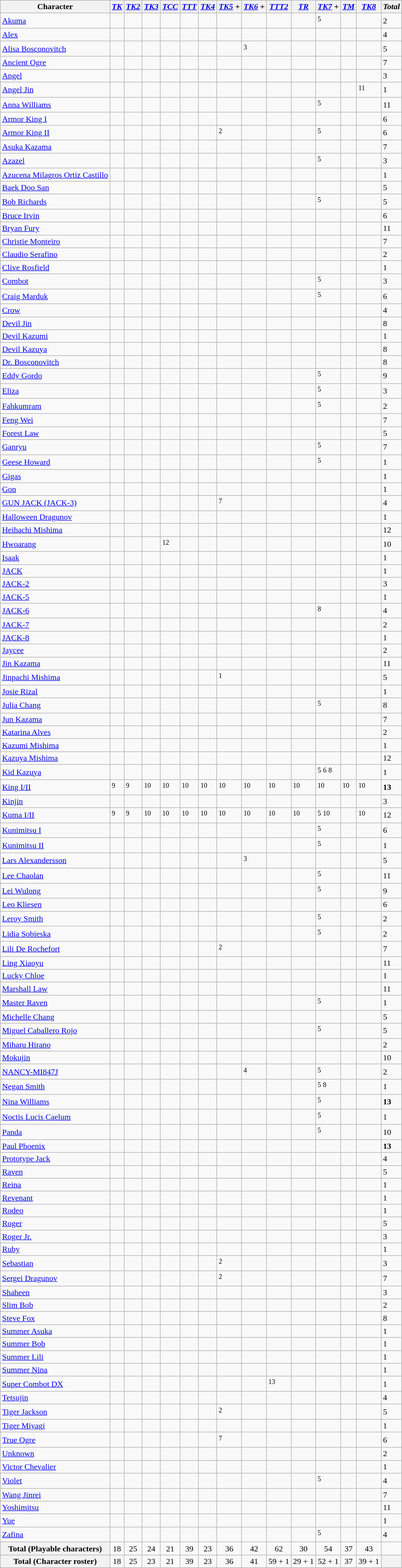<table class="wikitable sortable">
<tr>
<th>Character</th>
<th><em><a href='#'>TK</a></em></th>
<th><em><a href='#'>TK2</a></em></th>
<th><em><a href='#'>TK3</a></em></th>
<th><em><a href='#'>TCC</a></em></th>
<th><em><a href='#'>TTT</a></em></th>
<th><em><a href='#'>TK4</a></em></th>
<th><em><a href='#'>TK5</a> +</em></th>
<th><em><a href='#'>TK6</a> +</em></th>
<th><em><a href='#'>TTT2</a></em></th>
<th><em><a href='#'>TR</a></em></th>
<th><em><a href='#'>TK7</a> +</em></th>
<th><em><a href='#'>TM</a></em></th>
<th><em><a href='#'>TK8</a></em></th>
<th><em>Total</em></th>
</tr>
<tr>
<td><a href='#'>Akuma</a></td>
<td></td>
<td></td>
<td></td>
<td></td>
<td></td>
<td></td>
<td></td>
<td></td>
<td></td>
<td></td>
<td><sup>5</sup></td>
<td></td>
<td></td>
<td>2</td>
</tr>
<tr>
<td><a href='#'>Alex</a></td>
<td></td>
<td></td>
<td></td>
<td></td>
<td></td>
<td></td>
<td></td>
<td></td>
<td></td>
<td></td>
<td></td>
<td></td>
<td></td>
<td>4</td>
</tr>
<tr>
<td><a href='#'>Alisa Bosconovitch</a></td>
<td></td>
<td></td>
<td></td>
<td></td>
<td></td>
<td></td>
<td></td>
<td><sup>3</sup></td>
<td></td>
<td></td>
<td></td>
<td></td>
<td></td>
<td>5</td>
</tr>
<tr>
<td><a href='#'>Ancient Ogre</a></td>
<td></td>
<td></td>
<td></td>
<td></td>
<td></td>
<td></td>
<td></td>
<td></td>
<td></td>
<td></td>
<td></td>
<td></td>
<td></td>
<td>7</td>
</tr>
<tr>
<td><a href='#'>Angel</a></td>
<td></td>
<td></td>
<td></td>
<td></td>
<td></td>
<td></td>
<td></td>
<td></td>
<td></td>
<td></td>
<td></td>
<td></td>
<td></td>
<td>3</td>
</tr>
<tr>
<td><a href='#'>Angel Jin</a></td>
<td></td>
<td></td>
<td></td>
<td></td>
<td></td>
<td></td>
<td></td>
<td></td>
<td></td>
<td></td>
<td></td>
<td></td>
<td><sup>11</sup></td>
<td>1</td>
</tr>
<tr>
<td><a href='#'>Anna Williams</a></td>
<td></td>
<td></td>
<td></td>
<td></td>
<td></td>
<td></td>
<td></td>
<td></td>
<td></td>
<td></td>
<td><sup>5</sup></td>
<td></td>
<td></td>
<td>11</td>
</tr>
<tr>
<td><a href='#'>Armor King I</a></td>
<td></td>
<td></td>
<td></td>
<td></td>
<td></td>
<td></td>
<td></td>
<td></td>
<td></td>
<td></td>
<td></td>
<td></td>
<td></td>
<td>6</td>
</tr>
<tr>
<td><a href='#'>Armor King II</a></td>
<td></td>
<td></td>
<td></td>
<td></td>
<td></td>
<td></td>
<td><sup>2</sup></td>
<td></td>
<td></td>
<td></td>
<td><sup>5</sup></td>
<td></td>
<td></td>
<td>6</td>
</tr>
<tr>
<td><a href='#'>Asuka Kazama</a></td>
<td></td>
<td></td>
<td></td>
<td></td>
<td></td>
<td></td>
<td></td>
<td></td>
<td></td>
<td></td>
<td></td>
<td></td>
<td></td>
<td>7</td>
</tr>
<tr>
<td><a href='#'>Azazel</a></td>
<td></td>
<td></td>
<td></td>
<td></td>
<td></td>
<td></td>
<td></td>
<td></td>
<td></td>
<td></td>
<td><sup>5</sup></td>
<td></td>
<td></td>
<td>3</td>
</tr>
<tr>
<td><a href='#'>Azucena Milagros Ortiz Castillo</a></td>
<td></td>
<td></td>
<td></td>
<td></td>
<td></td>
<td></td>
<td></td>
<td></td>
<td></td>
<td></td>
<td></td>
<td></td>
<td></td>
<td>1</td>
</tr>
<tr>
<td><a href='#'>Baek Doo San</a></td>
<td></td>
<td></td>
<td></td>
<td></td>
<td></td>
<td></td>
<td></td>
<td></td>
<td></td>
<td></td>
<td></td>
<td></td>
<td></td>
<td>5</td>
</tr>
<tr>
<td><a href='#'>Bob Richards</a></td>
<td></td>
<td></td>
<td></td>
<td></td>
<td></td>
<td></td>
<td></td>
<td></td>
<td></td>
<td></td>
<td><sup>5</sup></td>
<td></td>
<td></td>
<td>5</td>
</tr>
<tr>
<td><a href='#'>Bruce Irvin</a></td>
<td></td>
<td></td>
<td></td>
<td></td>
<td></td>
<td></td>
<td></td>
<td></td>
<td></td>
<td></td>
<td></td>
<td></td>
<td></td>
<td>6</td>
</tr>
<tr>
<td><a href='#'>Bryan Fury</a></td>
<td></td>
<td></td>
<td></td>
<td></td>
<td></td>
<td></td>
<td></td>
<td></td>
<td></td>
<td></td>
<td></td>
<td></td>
<td></td>
<td>11</td>
</tr>
<tr>
<td><a href='#'>Christie Monteiro</a></td>
<td></td>
<td></td>
<td></td>
<td></td>
<td></td>
<td></td>
<td></td>
<td></td>
<td></td>
<td></td>
<td></td>
<td></td>
<td></td>
<td>7</td>
</tr>
<tr>
<td><a href='#'>Claudio Serafino</a></td>
<td></td>
<td></td>
<td></td>
<td></td>
<td></td>
<td></td>
<td></td>
<td></td>
<td></td>
<td></td>
<td></td>
<td></td>
<td></td>
<td>2</td>
</tr>
<tr>
<td><a href='#'>Clive Rosfield</a></td>
<td></td>
<td></td>
<td></td>
<td></td>
<td></td>
<td></td>
<td></td>
<td></td>
<td></td>
<td></td>
<td></td>
<td></td>
<td></td>
<td>1</td>
</tr>
<tr>
<td><a href='#'>Combot</a></td>
<td></td>
<td></td>
<td></td>
<td></td>
<td></td>
<td></td>
<td></td>
<td></td>
<td></td>
<td></td>
<td><sup>5</sup></td>
<td></td>
<td></td>
<td>3</td>
</tr>
<tr>
<td><a href='#'>Craig Marduk</a></td>
<td></td>
<td></td>
<td></td>
<td></td>
<td></td>
<td></td>
<td></td>
<td></td>
<td></td>
<td></td>
<td><sup>5</sup></td>
<td></td>
<td></td>
<td>6</td>
</tr>
<tr>
<td><a href='#'>Crow</a></td>
<td></td>
<td></td>
<td></td>
<td></td>
<td></td>
<td></td>
<td></td>
<td></td>
<td></td>
<td></td>
<td></td>
<td></td>
<td></td>
<td>4</td>
</tr>
<tr>
<td><a href='#'>Devil Jin</a></td>
<td></td>
<td></td>
<td></td>
<td></td>
<td></td>
<td></td>
<td></td>
<td></td>
<td></td>
<td></td>
<td></td>
<td></td>
<td></td>
<td>8</td>
</tr>
<tr>
<td><a href='#'>Devil Kazumi</a></td>
<td></td>
<td></td>
<td></td>
<td></td>
<td></td>
<td></td>
<td></td>
<td></td>
<td></td>
<td></td>
<td></td>
<td></td>
<td></td>
<td>1</td>
</tr>
<tr>
<td><a href='#'>Devil Kazuya</a></td>
<td></td>
<td></td>
<td></td>
<td></td>
<td></td>
<td></td>
<td></td>
<td></td>
<td></td>
<td></td>
<td></td>
<td></td>
<td></td>
<td>8</td>
</tr>
<tr>
<td><a href='#'>Dr. Bosconovitch</a></td>
<td></td>
<td></td>
<td></td>
<td></td>
<td></td>
<td></td>
<td></td>
<td></td>
<td></td>
<td></td>
<td></td>
<td></td>
<td></td>
<td>8</td>
</tr>
<tr>
<td><a href='#'>Eddy Gordo</a></td>
<td></td>
<td></td>
<td></td>
<td></td>
<td></td>
<td></td>
<td></td>
<td></td>
<td></td>
<td></td>
<td><sup>5</sup></td>
<td></td>
<td></td>
<td>9</td>
</tr>
<tr>
<td><a href='#'>Eliza</a></td>
<td></td>
<td></td>
<td></td>
<td></td>
<td></td>
<td></td>
<td></td>
<td></td>
<td></td>
<td></td>
<td><sup>5</sup></td>
<td></td>
<td></td>
<td>3</td>
</tr>
<tr>
<td><a href='#'>Fahkumram</a></td>
<td></td>
<td></td>
<td></td>
<td></td>
<td></td>
<td></td>
<td></td>
<td></td>
<td></td>
<td></td>
<td><sup>5</sup></td>
<td></td>
<td></td>
<td>2</td>
</tr>
<tr>
<td><a href='#'>Feng Wei</a></td>
<td></td>
<td></td>
<td></td>
<td></td>
<td></td>
<td></td>
<td></td>
<td></td>
<td></td>
<td></td>
<td></td>
<td></td>
<td></td>
<td>7</td>
</tr>
<tr>
<td><a href='#'>Forest Law</a></td>
<td></td>
<td></td>
<td></td>
<td></td>
<td></td>
<td></td>
<td></td>
<td></td>
<td></td>
<td></td>
<td></td>
<td></td>
<td></td>
<td>5</td>
</tr>
<tr>
<td><a href='#'>Ganryu</a></td>
<td></td>
<td></td>
<td></td>
<td></td>
<td></td>
<td></td>
<td></td>
<td></td>
<td></td>
<td></td>
<td><sup>5</sup></td>
<td></td>
<td></td>
<td>7</td>
</tr>
<tr>
<td><a href='#'>Geese Howard</a></td>
<td></td>
<td></td>
<td></td>
<td></td>
<td></td>
<td></td>
<td></td>
<td></td>
<td></td>
<td></td>
<td><sup>5</sup></td>
<td></td>
<td></td>
<td>1</td>
</tr>
<tr>
<td><a href='#'>Gigas</a></td>
<td></td>
<td></td>
<td></td>
<td></td>
<td></td>
<td></td>
<td></td>
<td></td>
<td></td>
<td></td>
<td></td>
<td></td>
<td></td>
<td>1</td>
</tr>
<tr>
<td><a href='#'>Gon</a></td>
<td></td>
<td></td>
<td></td>
<td></td>
<td></td>
<td></td>
<td></td>
<td></td>
<td></td>
<td></td>
<td></td>
<td></td>
<td></td>
<td>1</td>
</tr>
<tr>
<td><a href='#'>GUN JACK (JACK-3)</a></td>
<td></td>
<td></td>
<td></td>
<td></td>
<td></td>
<td></td>
<td><sup>7</sup></td>
<td></td>
<td></td>
<td></td>
<td></td>
<td></td>
<td></td>
<td>4</td>
</tr>
<tr>
<td><a href='#'>Halloween Dragunov</a></td>
<td></td>
<td></td>
<td></td>
<td></td>
<td></td>
<td></td>
<td></td>
<td></td>
<td></td>
<td></td>
<td></td>
<td></td>
<td></td>
<td>1</td>
</tr>
<tr>
<td><a href='#'>Heihachi Mishima</a></td>
<td></td>
<td></td>
<td></td>
<td></td>
<td></td>
<td></td>
<td></td>
<td></td>
<td></td>
<td></td>
<td></td>
<td></td>
<td></td>
<td>12</td>
</tr>
<tr>
<td><a href='#'>Hwoarang</a></td>
<td></td>
<td></td>
<td></td>
<td><sup>12</sup></td>
<td></td>
<td></td>
<td></td>
<td></td>
<td></td>
<td></td>
<td></td>
<td></td>
<td></td>
<td>10</td>
</tr>
<tr>
<td><a href='#'>Isaak</a></td>
<td></td>
<td></td>
<td></td>
<td></td>
<td></td>
<td></td>
<td></td>
<td></td>
<td></td>
<td></td>
<td></td>
<td></td>
<td></td>
<td>1</td>
</tr>
<tr>
<td><a href='#'>JACK</a></td>
<td></td>
<td></td>
<td></td>
<td></td>
<td></td>
<td></td>
<td></td>
<td></td>
<td></td>
<td></td>
<td></td>
<td></td>
<td></td>
<td>1</td>
</tr>
<tr>
<td><a href='#'>JACK-2</a></td>
<td></td>
<td></td>
<td></td>
<td></td>
<td></td>
<td></td>
<td></td>
<td></td>
<td></td>
<td></td>
<td></td>
<td></td>
<td></td>
<td>3</td>
</tr>
<tr>
<td><a href='#'>JACK-5</a></td>
<td></td>
<td></td>
<td></td>
<td></td>
<td></td>
<td></td>
<td></td>
<td></td>
<td></td>
<td></td>
<td></td>
<td></td>
<td></td>
<td>1</td>
</tr>
<tr>
<td><a href='#'>JACK-6</a></td>
<td></td>
<td></td>
<td></td>
<td></td>
<td></td>
<td></td>
<td></td>
<td></td>
<td></td>
<td></td>
<td><sup>8</sup></td>
<td></td>
<td></td>
<td>4</td>
</tr>
<tr>
<td><a href='#'>JACK-7</a></td>
<td></td>
<td></td>
<td></td>
<td></td>
<td></td>
<td></td>
<td></td>
<td></td>
<td></td>
<td></td>
<td></td>
<td></td>
<td></td>
<td>2</td>
</tr>
<tr>
<td><a href='#'>JACK-8</a></td>
<td></td>
<td></td>
<td></td>
<td></td>
<td></td>
<td></td>
<td></td>
<td></td>
<td></td>
<td></td>
<td></td>
<td></td>
<td></td>
<td>1</td>
</tr>
<tr>
<td><a href='#'>Jaycee</a></td>
<td></td>
<td></td>
<td></td>
<td></td>
<td></td>
<td></td>
<td></td>
<td></td>
<td></td>
<td></td>
<td></td>
<td></td>
<td></td>
<td>2</td>
</tr>
<tr>
<td><a href='#'>Jin Kazama</a></td>
<td></td>
<td></td>
<td></td>
<td></td>
<td></td>
<td></td>
<td></td>
<td></td>
<td></td>
<td></td>
<td></td>
<td></td>
<td></td>
<td>11</td>
</tr>
<tr>
<td><a href='#'>Jinpachi Mishima</a></td>
<td></td>
<td></td>
<td></td>
<td></td>
<td></td>
<td></td>
<td><sup>1</sup></td>
<td></td>
<td></td>
<td></td>
<td></td>
<td></td>
<td></td>
<td>5</td>
</tr>
<tr>
<td><a href='#'>Josie Rizal</a></td>
<td></td>
<td></td>
<td></td>
<td></td>
<td></td>
<td></td>
<td></td>
<td></td>
<td></td>
<td></td>
<td></td>
<td></td>
<td></td>
<td>1</td>
</tr>
<tr>
<td><a href='#'>Julia Chang</a></td>
<td></td>
<td></td>
<td></td>
<td></td>
<td></td>
<td></td>
<td></td>
<td></td>
<td></td>
<td></td>
<td><sup>5</sup></td>
<td></td>
<td></td>
<td>8</td>
</tr>
<tr>
<td><a href='#'>Jun Kazama</a></td>
<td></td>
<td></td>
<td></td>
<td></td>
<td></td>
<td></td>
<td></td>
<td></td>
<td></td>
<td></td>
<td></td>
<td></td>
<td></td>
<td>7</td>
</tr>
<tr>
<td><a href='#'>Katarina Alves</a></td>
<td></td>
<td></td>
<td></td>
<td></td>
<td></td>
<td></td>
<td></td>
<td></td>
<td></td>
<td></td>
<td></td>
<td></td>
<td></td>
<td>2</td>
</tr>
<tr>
<td><a href='#'>Kazumi Mishima</a></td>
<td></td>
<td></td>
<td></td>
<td></td>
<td></td>
<td></td>
<td></td>
<td></td>
<td></td>
<td></td>
<td></td>
<td></td>
<td></td>
<td>1</td>
</tr>
<tr>
<td><a href='#'>Kazuya Mishima</a></td>
<td></td>
<td></td>
<td></td>
<td></td>
<td></td>
<td></td>
<td></td>
<td></td>
<td></td>
<td></td>
<td></td>
<td></td>
<td></td>
<td>12</td>
</tr>
<tr>
<td><a href='#'>Kid Kazuya</a></td>
<td></td>
<td></td>
<td></td>
<td></td>
<td></td>
<td></td>
<td></td>
<td></td>
<td></td>
<td></td>
<td><sup>5</sup> <sup>6</sup> <sup>8</sup></td>
<td></td>
<td></td>
<td>1</td>
</tr>
<tr>
<td><a href='#'>King I/II</a></td>
<td><sup>9</sup></td>
<td><sup>9</sup></td>
<td><sup>10</sup></td>
<td><sup>10</sup></td>
<td><sup>10</sup></td>
<td><sup>10</sup></td>
<td><sup>10</sup></td>
<td><sup>10</sup></td>
<td><sup>10</sup></td>
<td><sup>10</sup></td>
<td><sup>10</sup></td>
<td><sup>10</sup></td>
<td><sup>10</sup></td>
<td><strong>13</strong></td>
</tr>
<tr>
<td><a href='#'>Kinjin</a></td>
<td></td>
<td></td>
<td></td>
<td></td>
<td></td>
<td></td>
<td></td>
<td></td>
<td></td>
<td></td>
<td></td>
<td></td>
<td></td>
<td>3</td>
</tr>
<tr>
<td><a href='#'>Kuma I/II</a></td>
<td><sup>9</sup></td>
<td><sup>9</sup></td>
<td><sup>10</sup></td>
<td><sup>10</sup></td>
<td><sup>10</sup></td>
<td><sup>10</sup></td>
<td><sup>10</sup></td>
<td><sup>10</sup></td>
<td><sup>10</sup></td>
<td><sup>10</sup></td>
<td><sup>5</sup> <sup>10</sup></td>
<td></td>
<td><sup>10</sup></td>
<td>12</td>
</tr>
<tr>
<td><a href='#'>Kunimitsu I</a></td>
<td></td>
<td></td>
<td></td>
<td></td>
<td></td>
<td></td>
<td></td>
<td></td>
<td></td>
<td></td>
<td><sup>5</sup></td>
<td></td>
<td></td>
<td>6</td>
</tr>
<tr>
<td><a href='#'>Kunimitsu II</a></td>
<td></td>
<td></td>
<td></td>
<td></td>
<td></td>
<td></td>
<td></td>
<td></td>
<td></td>
<td></td>
<td><sup>5</sup></td>
<td></td>
<td></td>
<td>1</td>
</tr>
<tr>
<td><a href='#'>Lars Alexandersson</a></td>
<td></td>
<td></td>
<td></td>
<td></td>
<td></td>
<td></td>
<td></td>
<td><sup>3</sup></td>
<td></td>
<td></td>
<td></td>
<td></td>
<td></td>
<td>5</td>
</tr>
<tr>
<td><a href='#'>Lee Chaolan</a></td>
<td></td>
<td></td>
<td></td>
<td></td>
<td></td>
<td></td>
<td></td>
<td></td>
<td></td>
<td></td>
<td><sup>5</sup></td>
<td></td>
<td></td>
<td>11</td>
</tr>
<tr>
<td><a href='#'>Lei Wulong</a></td>
<td></td>
<td></td>
<td></td>
<td></td>
<td></td>
<td></td>
<td></td>
<td></td>
<td></td>
<td></td>
<td><sup>5</sup></td>
<td></td>
<td></td>
<td>9</td>
</tr>
<tr>
<td><a href='#'>Leo Kliesen</a></td>
<td></td>
<td></td>
<td></td>
<td></td>
<td></td>
<td></td>
<td></td>
<td></td>
<td></td>
<td></td>
<td></td>
<td></td>
<td></td>
<td>6</td>
</tr>
<tr>
<td><a href='#'>Leroy Smith</a></td>
<td></td>
<td></td>
<td></td>
<td></td>
<td></td>
<td></td>
<td></td>
<td></td>
<td></td>
<td></td>
<td><sup>5</sup></td>
<td></td>
<td></td>
<td>2</td>
</tr>
<tr>
<td><a href='#'>Lidia Sobieska</a></td>
<td></td>
<td></td>
<td></td>
<td></td>
<td></td>
<td></td>
<td></td>
<td></td>
<td></td>
<td></td>
<td><sup>5</sup></td>
<td></td>
<td></td>
<td>2</td>
</tr>
<tr>
<td><a href='#'>Lili De Rochefort</a></td>
<td></td>
<td></td>
<td></td>
<td></td>
<td></td>
<td></td>
<td><sup>2</sup></td>
<td></td>
<td></td>
<td></td>
<td></td>
<td></td>
<td></td>
<td>7</td>
</tr>
<tr>
<td><a href='#'>Ling Xiaoyu</a></td>
<td></td>
<td></td>
<td></td>
<td></td>
<td></td>
<td></td>
<td></td>
<td></td>
<td></td>
<td></td>
<td></td>
<td></td>
<td></td>
<td>11</td>
</tr>
<tr>
<td><a href='#'>Lucky Chloe</a></td>
<td></td>
<td></td>
<td></td>
<td></td>
<td></td>
<td></td>
<td></td>
<td></td>
<td></td>
<td></td>
<td></td>
<td></td>
<td></td>
<td>1</td>
</tr>
<tr>
<td><a href='#'>Marshall Law</a></td>
<td></td>
<td></td>
<td></td>
<td></td>
<td></td>
<td></td>
<td></td>
<td></td>
<td></td>
<td></td>
<td></td>
<td></td>
<td></td>
<td>11</td>
</tr>
<tr>
<td><a href='#'>Master Raven</a></td>
<td></td>
<td></td>
<td></td>
<td></td>
<td></td>
<td></td>
<td></td>
<td></td>
<td></td>
<td></td>
<td><sup>5</sup></td>
<td></td>
<td></td>
<td>1</td>
</tr>
<tr>
<td><a href='#'>Michelle Chang</a></td>
<td></td>
<td></td>
<td></td>
<td></td>
<td></td>
<td></td>
<td></td>
<td></td>
<td></td>
<td></td>
<td></td>
<td></td>
<td></td>
<td>5</td>
</tr>
<tr>
<td><a href='#'>Miguel Caballero Rojo</a></td>
<td></td>
<td></td>
<td></td>
<td></td>
<td></td>
<td></td>
<td></td>
<td></td>
<td></td>
<td></td>
<td><sup>5</sup></td>
<td></td>
<td></td>
<td>5</td>
</tr>
<tr>
<td><a href='#'>Miharu Hirano</a></td>
<td></td>
<td></td>
<td></td>
<td></td>
<td></td>
<td></td>
<td></td>
<td></td>
<td></td>
<td></td>
<td></td>
<td></td>
<td></td>
<td>2</td>
</tr>
<tr>
<td><a href='#'>Mokujin</a></td>
<td></td>
<td></td>
<td></td>
<td></td>
<td></td>
<td></td>
<td></td>
<td></td>
<td></td>
<td></td>
<td></td>
<td></td>
<td></td>
<td>10</td>
</tr>
<tr>
<td><a href='#'>NANCY-MI847J</a></td>
<td></td>
<td></td>
<td></td>
<td></td>
<td></td>
<td></td>
<td></td>
<td><sup>4</sup></td>
<td></td>
<td></td>
<td><sup>5</sup></td>
<td></td>
<td></td>
<td>2</td>
</tr>
<tr>
<td><a href='#'>Negan Smith</a></td>
<td></td>
<td></td>
<td></td>
<td></td>
<td></td>
<td></td>
<td></td>
<td></td>
<td></td>
<td></td>
<td><sup>5</sup> <sup>8</sup></td>
<td></td>
<td></td>
<td>1</td>
</tr>
<tr>
<td><a href='#'>Nina Williams</a></td>
<td></td>
<td></td>
<td></td>
<td></td>
<td></td>
<td></td>
<td></td>
<td></td>
<td></td>
<td></td>
<td><sup>5</sup></td>
<td></td>
<td></td>
<td><strong>13</strong></td>
</tr>
<tr>
<td><a href='#'>Noctis Lucis Caelum</a></td>
<td></td>
<td></td>
<td></td>
<td></td>
<td></td>
<td></td>
<td></td>
<td></td>
<td></td>
<td></td>
<td><sup>5</sup></td>
<td></td>
<td></td>
<td>1</td>
</tr>
<tr>
<td><a href='#'>Panda</a></td>
<td></td>
<td></td>
<td></td>
<td></td>
<td></td>
<td></td>
<td></td>
<td></td>
<td></td>
<td></td>
<td><sup>5</sup></td>
<td></td>
<td></td>
<td>10</td>
</tr>
<tr>
<td><a href='#'>Paul Phoenix</a></td>
<td></td>
<td></td>
<td></td>
<td></td>
<td></td>
<td></td>
<td></td>
<td></td>
<td></td>
<td></td>
<td></td>
<td></td>
<td></td>
<td><strong>13</strong></td>
</tr>
<tr>
<td><a href='#'>Prototype Jack</a></td>
<td></td>
<td></td>
<td></td>
<td></td>
<td></td>
<td></td>
<td></td>
<td></td>
<td></td>
<td></td>
<td></td>
<td></td>
<td></td>
<td>4</td>
</tr>
<tr>
<td><a href='#'>Raven</a></td>
<td></td>
<td></td>
<td></td>
<td></td>
<td></td>
<td></td>
<td></td>
<td></td>
<td></td>
<td></td>
<td></td>
<td></td>
<td></td>
<td>5</td>
</tr>
<tr>
<td><a href='#'>Reina</a></td>
<td></td>
<td></td>
<td></td>
<td></td>
<td></td>
<td></td>
<td></td>
<td></td>
<td></td>
<td></td>
<td></td>
<td></td>
<td></td>
<td>1</td>
</tr>
<tr>
<td><a href='#'>Revenant</a></td>
<td></td>
<td></td>
<td></td>
<td></td>
<td></td>
<td></td>
<td></td>
<td></td>
<td></td>
<td></td>
<td></td>
<td></td>
<td></td>
<td>1</td>
</tr>
<tr>
<td><a href='#'>Rodeo</a></td>
<td></td>
<td></td>
<td></td>
<td></td>
<td></td>
<td></td>
<td></td>
<td></td>
<td></td>
<td></td>
<td></td>
<td></td>
<td></td>
<td>1</td>
</tr>
<tr>
<td><a href='#'>Roger</a></td>
<td></td>
<td></td>
<td></td>
<td></td>
<td></td>
<td></td>
<td></td>
<td></td>
<td></td>
<td></td>
<td></td>
<td></td>
<td></td>
<td>5</td>
</tr>
<tr>
<td><a href='#'>Roger Jr.</a></td>
<td></td>
<td></td>
<td></td>
<td></td>
<td></td>
<td></td>
<td></td>
<td></td>
<td></td>
<td></td>
<td></td>
<td></td>
<td></td>
<td>3</td>
</tr>
<tr>
<td><a href='#'>Ruby</a></td>
<td></td>
<td></td>
<td></td>
<td></td>
<td></td>
<td></td>
<td></td>
<td></td>
<td></td>
<td></td>
<td></td>
<td></td>
<td></td>
<td>1</td>
</tr>
<tr>
<td><a href='#'>Sebastian</a></td>
<td></td>
<td></td>
<td></td>
<td></td>
<td></td>
<td></td>
<td><sup>2</sup></td>
<td></td>
<td></td>
<td></td>
<td></td>
<td></td>
<td></td>
<td>3</td>
</tr>
<tr>
<td><a href='#'>Sergei Dragunov</a></td>
<td></td>
<td></td>
<td></td>
<td></td>
<td></td>
<td></td>
<td><sup>2</sup></td>
<td></td>
<td></td>
<td></td>
<td></td>
<td></td>
<td></td>
<td>7</td>
</tr>
<tr>
<td><a href='#'>Shaheen</a></td>
<td></td>
<td></td>
<td></td>
<td></td>
<td></td>
<td></td>
<td></td>
<td></td>
<td></td>
<td></td>
<td></td>
<td></td>
<td></td>
<td>3</td>
</tr>
<tr>
<td><a href='#'>Slim Bob</a></td>
<td></td>
<td></td>
<td></td>
<td></td>
<td></td>
<td></td>
<td></td>
<td></td>
<td></td>
<td></td>
<td></td>
<td></td>
<td></td>
<td>2</td>
</tr>
<tr>
<td><a href='#'>Steve Fox</a></td>
<td></td>
<td></td>
<td></td>
<td></td>
<td></td>
<td></td>
<td></td>
<td></td>
<td></td>
<td></td>
<td></td>
<td></td>
<td></td>
<td>8</td>
</tr>
<tr>
<td><a href='#'>Summer Asuka</a></td>
<td></td>
<td></td>
<td></td>
<td></td>
<td></td>
<td></td>
<td></td>
<td></td>
<td></td>
<td></td>
<td></td>
<td></td>
<td></td>
<td>1</td>
</tr>
<tr>
<td><a href='#'>Summer Bob</a></td>
<td></td>
<td></td>
<td></td>
<td></td>
<td></td>
<td></td>
<td></td>
<td></td>
<td></td>
<td></td>
<td></td>
<td></td>
<td></td>
<td>1</td>
</tr>
<tr>
<td><a href='#'>Summer Lili</a></td>
<td></td>
<td></td>
<td></td>
<td></td>
<td></td>
<td></td>
<td></td>
<td></td>
<td></td>
<td></td>
<td></td>
<td></td>
<td></td>
<td>1</td>
</tr>
<tr>
<td><a href='#'>Summer Nina</a></td>
<td></td>
<td></td>
<td></td>
<td></td>
<td></td>
<td></td>
<td></td>
<td></td>
<td></td>
<td></td>
<td></td>
<td></td>
<td></td>
<td>1</td>
</tr>
<tr>
<td><a href='#'>Super Combot DX</a></td>
<td></td>
<td></td>
<td></td>
<td></td>
<td></td>
<td></td>
<td></td>
<td></td>
<td><sup>13</sup></td>
<td></td>
<td></td>
<td></td>
<td></td>
<td>1</td>
</tr>
<tr>
<td><a href='#'>Tetsujin</a></td>
<td></td>
<td></td>
<td></td>
<td></td>
<td></td>
<td></td>
<td></td>
<td></td>
<td></td>
<td></td>
<td></td>
<td></td>
<td></td>
<td>4</td>
</tr>
<tr>
<td><a href='#'>Tiger Jackson</a></td>
<td></td>
<td></td>
<td></td>
<td></td>
<td></td>
<td></td>
<td><sup>2</sup></td>
<td></td>
<td></td>
<td></td>
<td></td>
<td></td>
<td></td>
<td>5</td>
</tr>
<tr>
<td><a href='#'>Tiger Miyagi</a></td>
<td></td>
<td></td>
<td></td>
<td></td>
<td></td>
<td></td>
<td></td>
<td></td>
<td></td>
<td></td>
<td></td>
<td></td>
<td></td>
<td>1</td>
</tr>
<tr>
<td><a href='#'>True Ogre</a></td>
<td></td>
<td></td>
<td></td>
<td></td>
<td></td>
<td></td>
<td><sup>7</sup></td>
<td></td>
<td></td>
<td></td>
<td></td>
<td></td>
<td></td>
<td>6</td>
</tr>
<tr>
<td><a href='#'>Unknown</a></td>
<td></td>
<td></td>
<td></td>
<td></td>
<td></td>
<td></td>
<td></td>
<td></td>
<td></td>
<td></td>
<td></td>
<td></td>
<td></td>
<td>2</td>
</tr>
<tr>
<td><a href='#'>Victor Chevalier</a></td>
<td></td>
<td></td>
<td></td>
<td></td>
<td></td>
<td></td>
<td></td>
<td></td>
<td></td>
<td></td>
<td></td>
<td></td>
<td></td>
<td>1</td>
</tr>
<tr>
<td><a href='#'>Violet</a></td>
<td></td>
<td></td>
<td></td>
<td></td>
<td></td>
<td></td>
<td></td>
<td></td>
<td></td>
<td></td>
<td><sup>5</sup></td>
<td></td>
<td></td>
<td>4</td>
</tr>
<tr>
<td><a href='#'>Wang Jinrei</a></td>
<td></td>
<td></td>
<td></td>
<td></td>
<td></td>
<td></td>
<td></td>
<td></td>
<td></td>
<td></td>
<td></td>
<td></td>
<td></td>
<td>7</td>
</tr>
<tr>
<td><a href='#'>Yoshimitsu</a></td>
<td></td>
<td></td>
<td></td>
<td></td>
<td></td>
<td></td>
<td></td>
<td></td>
<td></td>
<td></td>
<td></td>
<td></td>
<td></td>
<td>11</td>
</tr>
<tr>
<td><a href='#'>Yue</a></td>
<td></td>
<td></td>
<td></td>
<td></td>
<td></td>
<td></td>
<td></td>
<td></td>
<td></td>
<td></td>
<td></td>
<td></td>
<td></td>
<td>1</td>
</tr>
<tr>
<td><a href='#'>Zafina</a></td>
<td></td>
<td></td>
<td></td>
<td></td>
<td></td>
<td></td>
<td></td>
<td></td>
<td></td>
<td></td>
<td><sup>5</sup></td>
<td></td>
<td></td>
<td>4</td>
</tr>
<tr class="sortbottom" style="text-align:center;">
<th><strong>Total</strong> (Playable characters)</th>
<td>18</td>
<td>25</td>
<td>24</td>
<td>21</td>
<td>39</td>
<td>23</td>
<td>36</td>
<td>42</td>
<td>62</td>
<td>30</td>
<td>54</td>
<td>37</td>
<td>43</td>
</tr>
<tr class="sortbottom" style="text-align:center;">
<th><strong>Total</strong> (Character roster)</th>
<td>18</td>
<td>25</td>
<td>23</td>
<td>21</td>
<td>39</td>
<td>23</td>
<td>36</td>
<td>41</td>
<td>59 + 1</td>
<td>29 + 1</td>
<td>52 + 1</td>
<td>37</td>
<td>39 + 1</td>
<th></th>
</tr>
</table>
